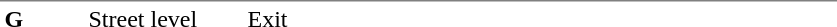<table table border=0 cellspacing=0 cellpadding=3>
<tr>
<td style="border-top:solid 1px gray;" width=50 valign=top><strong>G</strong></td>
<td style="border-top:solid 1px gray;" width=100 valign=top>Street level</td>
<td style="border-top:solid 1px gray;" width=390 valign=top>Exit</td>
</tr>
</table>
